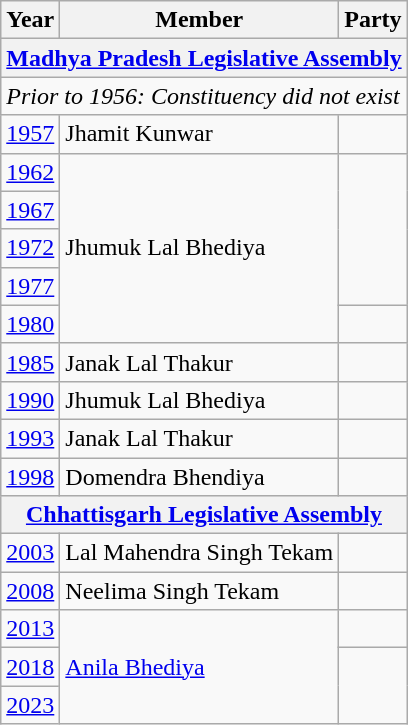<table class="wikitable sortable">
<tr>
<th>Year</th>
<th>Member</th>
<th colspan="2">Party</th>
</tr>
<tr>
<th colspan=4><a href='#'>Madhya Pradesh Legislative Assembly</a></th>
</tr>
<tr>
<td colspan=4><em>Prior to 1956: Constituency did not exist</em></td>
</tr>
<tr>
<td><a href='#'>1957</a></td>
<td>Jhamit Kunwar</td>
<td></td>
</tr>
<tr>
<td><a href='#'>1962</a></td>
<td rowspan=5>Jhumuk Lal Bhediya</td>
</tr>
<tr>
<td><a href='#'>1967</a></td>
</tr>
<tr>
<td><a href='#'>1972</a></td>
</tr>
<tr>
<td><a href='#'>1977</a></td>
</tr>
<tr>
<td><a href='#'>1980</a></td>
<td></td>
</tr>
<tr>
<td><a href='#'>1985</a></td>
<td>Janak Lal Thakur</td>
<td></td>
</tr>
<tr>
<td><a href='#'>1990</a></td>
<td>Jhumuk Lal Bhediya</td>
<td></td>
</tr>
<tr>
<td><a href='#'>1993</a></td>
<td>Janak Lal Thakur</td>
<td></td>
</tr>
<tr>
<td><a href='#'>1998</a></td>
<td>Domendra Bhendiya</td>
<td></td>
</tr>
<tr>
<th colspan=4><a href='#'>Chhattisgarh Legislative Assembly</a></th>
</tr>
<tr>
<td><a href='#'>2003</a></td>
<td>Lal Mahendra Singh Tekam</td>
<td></td>
</tr>
<tr>
<td><a href='#'>2008</a></td>
<td>Neelima Singh Tekam</td>
</tr>
<tr>
<td><a href='#'>2013</a></td>
<td rowspan="3"><a href='#'>Anila Bhediya</a></td>
<td></td>
</tr>
<tr>
<td><a href='#'>2018</a></td>
</tr>
<tr>
<td><a href='#'>2023</a></td>
</tr>
</table>
